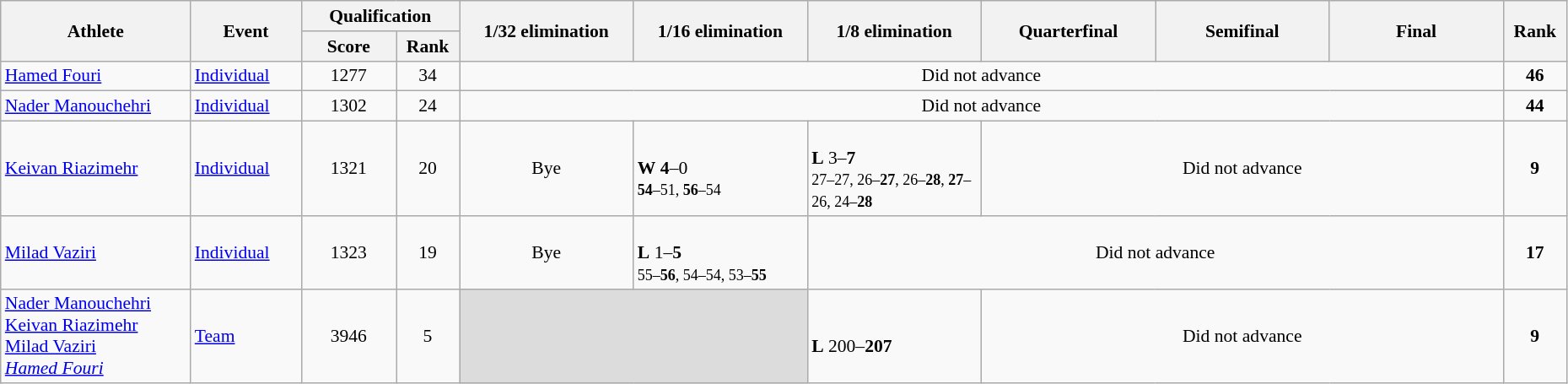<table class="wikitable" width="98%" style="text-align:left; font-size:90%">
<tr>
<th rowspan="2" width="12%">Athlete</th>
<th rowspan="2" width="7%">Event</th>
<th colspan="2">Qualification</th>
<th rowspan="2" width="11%">1/32 elimination</th>
<th rowspan="2" width="11%">1/16 elimination</th>
<th rowspan="2" width="11%">1/8 elimination</th>
<th rowspan="2" width="11%">Quarterfinal</th>
<th rowspan="2" width="11%">Semifinal</th>
<th rowspan="2" width="11%">Final</th>
<th rowspan="2" width="4%">Rank</th>
</tr>
<tr>
<th width="6%">Score</th>
<th width="4%">Rank</th>
</tr>
<tr>
<td><a href='#'>Hamed Fouri</a></td>
<td><a href='#'>Individual</a></td>
<td align="center">1277</td>
<td align="center">34</td>
<td colspan=6 align=center>Did not advance</td>
<td align="center"><strong>46</strong></td>
</tr>
<tr>
<td><a href='#'>Nader Manouchehri</a></td>
<td><a href='#'>Individual</a></td>
<td align="center">1302</td>
<td align="center">24</td>
<td colspan=6 align=center>Did not advance</td>
<td align="center"><strong>44</strong></td>
</tr>
<tr>
<td><a href='#'>Keivan Riazimehr</a></td>
<td><a href='#'>Individual</a></td>
<td align="center">1321</td>
<td align="center">20 <strong></strong></td>
<td align="center">Bye</td>
<td><br><strong>W</strong> <strong>4</strong>–0<br><small><strong>54</strong>–51, <strong>56</strong>–54</small></td>
<td><br><strong>L</strong> 3–<strong>7</strong><br><small>27–27, 26–<strong>27</strong>, 26–<strong>28</strong>, <strong>27</strong>–26, 24–<strong>28</strong></small></td>
<td colspan=3 align=center>Did not advance</td>
<td align="center"><strong>9</strong></td>
</tr>
<tr>
<td><a href='#'>Milad Vaziri</a></td>
<td><a href='#'>Individual</a></td>
<td align="center">1323</td>
<td align="center">19 <strong></strong></td>
<td align="center">Bye</td>
<td><br><strong>L</strong> 1–<strong>5</strong><br><small>55–<strong>56</strong>, 54–54, 53–<strong>55</strong></small></td>
<td colspan=4 align=center>Did not advance</td>
<td align="center"><strong>17</strong></td>
</tr>
<tr>
<td><a href='#'>Nader Manouchehri</a><br><a href='#'>Keivan Riazimehr</a><br><a href='#'>Milad Vaziri</a><br><em><a href='#'>Hamed Fouri</a></em></td>
<td><a href='#'>Team</a></td>
<td align="center">3946</td>
<td align="center">5 <strong></strong></td>
<td colspan=2 bgcolor=#DCDCDC></td>
<td><br><strong>L</strong> 200–<strong>207</strong></td>
<td colspan=3 align=center>Did not advance</td>
<td align="center"><strong>9</strong></td>
</tr>
</table>
